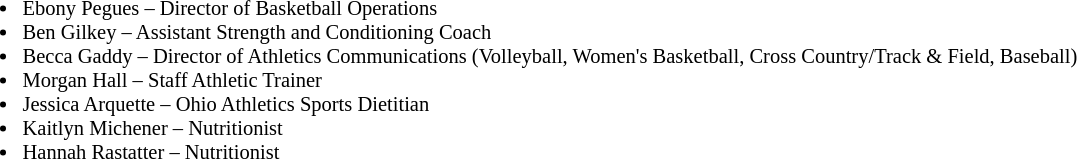<table class="toccolours" style="border-collapse:collapse; font-size:90%;">
<tr>
</tr>
<tr>
<td style="text-align: left; font-size: 95%;" valign="top"><br><ul><li>Ebony Pegues – Director of Basketball Operations</li><li>Ben Gilkey – Assistant Strength and Conditioning Coach</li><li>Becca Gaddy – Director of Athletics Communications (Volleyball, Women's Basketball, Cross Country/Track & Field, Baseball)</li><li>Morgan Hall – Staff Athletic Trainer</li><li>Jessica Arquette – Ohio Athletics Sports Dietitian</li><li>Kaitlyn Michener – Nutritionist</li><li>Hannah Rastatter – Nutritionist</li></ul></td>
</tr>
</table>
